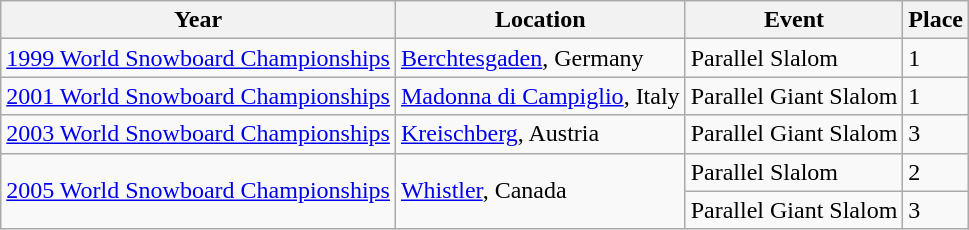<table class="wikitable">
<tr>
<th>Year</th>
<th>Location</th>
<th>Event</th>
<th>Place</th>
</tr>
<tr>
<td><a href='#'>1999 World Snowboard Championships</a></td>
<td><a href='#'>Berchtesgaden</a>, Germany</td>
<td>Parallel Slalom</td>
<td>1</td>
</tr>
<tr>
<td><a href='#'>2001 World Snowboard Championships</a></td>
<td><a href='#'>Madonna di Campiglio</a>, Italy</td>
<td>Parallel Giant Slalom</td>
<td>1</td>
</tr>
<tr>
<td><a href='#'>2003 World Snowboard Championships</a></td>
<td><a href='#'>Kreischberg</a>, Austria</td>
<td>Parallel Giant Slalom</td>
<td>3</td>
</tr>
<tr>
<td rowspan="2"><a href='#'>2005 World Snowboard Championships</a></td>
<td rowspan="2"><a href='#'>Whistler</a>, Canada</td>
<td>Parallel Slalom</td>
<td>2</td>
</tr>
<tr>
<td>Parallel Giant Slalom</td>
<td>3</td>
</tr>
</table>
